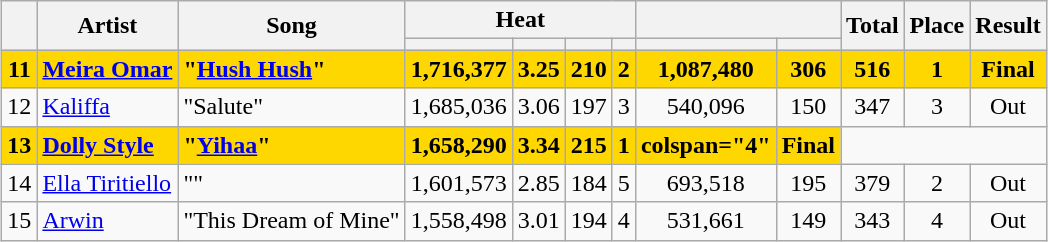<table class="sortable wikitable" style="margin: 1em auto 1em auto; text-align:center;">
<tr>
<th rowspan="2"></th>
<th rowspan="2">Artist</th>
<th rowspan="2">Song</th>
<th colspan="4">Heat</th>
<th colspan="2"></th>
<th rowspan="2">Total</th>
<th rowspan="2">Place</th>
<th rowspan="2" class="unsortable">Result</th>
</tr>
<tr>
<th><small></small></th>
<th><small></small></th>
<th><small></small></th>
<th><small></small></th>
<th><small></small></th>
<th><small></small></th>
</tr>
<tr style="background:gold; font-weight:bold;">
<td>11</td>
<td align="left"><a href='#'>Meira Omar</a></td>
<td align="left">"<a href='#'>Hush Hush</a>"</td>
<td>1,716,377</td>
<td>3.25</td>
<td>210</td>
<td>2</td>
<td>1,087,480</td>
<td>306</td>
<td>516</td>
<td>1</td>
<td>Final</td>
</tr>
<tr>
<td>12</td>
<td align="left"><a href='#'>Kaliffa</a></td>
<td align="left">"Salute"</td>
<td>1,685,036</td>
<td>3.06</td>
<td>197</td>
<td>3</td>
<td>540,096</td>
<td>150</td>
<td>347</td>
<td>3</td>
<td>Out</td>
</tr>
<tr style="background:gold; font-weight:bold;">
<td>13</td>
<td align="left"><a href='#'>Dolly Style</a></td>
<td align="left">"<a href='#'>Yihaa</a>"</td>
<td>1,658,290</td>
<td>3.34</td>
<td>215</td>
<td>1</td>
<td>colspan="4" </td>
<td>Final</td>
</tr>
<tr>
<td>14</td>
<td align="left"><a href='#'>Ella Tiritiello</a></td>
<td align="left">""</td>
<td>1,601,573</td>
<td>2.85</td>
<td>184</td>
<td>5</td>
<td>693,518</td>
<td>195</td>
<td>379</td>
<td>2</td>
<td>Out</td>
</tr>
<tr>
<td>15</td>
<td align="left"><a href='#'>Arwin</a></td>
<td align="left">"This Dream of Mine"</td>
<td>1,558,498</td>
<td>3.01</td>
<td>194</td>
<td>4</td>
<td>531,661</td>
<td>149</td>
<td>343</td>
<td>4</td>
<td>Out</td>
</tr>
</table>
